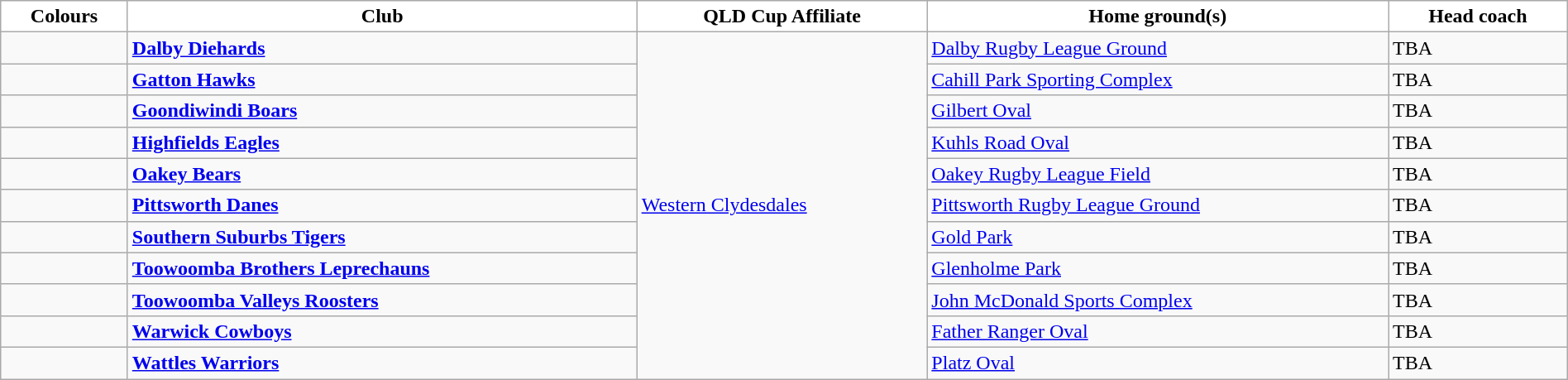<table class="wikitable" style="width:100%; text-align:left">
<tr>
<th style="background:white">Colours</th>
<th style="background:white">Club</th>
<th style="background:white">QLD Cup Affiliate</th>
<th style="background:white">Home ground(s)</th>
<th style="background:white">Head coach</th>
</tr>
<tr>
<td></td>
<td><strong><a href='#'>Dalby Diehards</a></strong></td>
<td rowspan="11"> <a href='#'>Western Clydesdales</a></td>
<td><a href='#'>Dalby Rugby League Ground</a></td>
<td>TBA</td>
</tr>
<tr>
<td></td>
<td><strong><a href='#'>Gatton Hawks</a></strong></td>
<td><a href='#'>Cahill Park Sporting Complex</a></td>
<td>TBA</td>
</tr>
<tr>
<td></td>
<td><strong><a href='#'>Goondiwindi Boars</a></strong></td>
<td><a href='#'>Gilbert Oval</a></td>
<td>TBA</td>
</tr>
<tr>
<td></td>
<td><strong><a href='#'>Highfields Eagles</a></strong></td>
<td><a href='#'>Kuhls Road Oval</a></td>
<td>TBA</td>
</tr>
<tr>
<td></td>
<td><strong><a href='#'>Oakey Bears</a></strong></td>
<td><a href='#'>Oakey Rugby League Field</a></td>
<td>TBA</td>
</tr>
<tr>
<td></td>
<td><strong><a href='#'>Pittsworth Danes</a></strong></td>
<td><a href='#'>Pittsworth Rugby League Ground</a></td>
<td>TBA</td>
</tr>
<tr>
<td></td>
<td><strong><a href='#'>Southern Suburbs Tigers</a></strong></td>
<td><a href='#'>Gold Park</a></td>
<td>TBA</td>
</tr>
<tr>
<td></td>
<td><strong><a href='#'>Toowoomba Brothers Leprechauns</a></strong></td>
<td><a href='#'>Glenholme Park</a></td>
<td>TBA</td>
</tr>
<tr>
<td></td>
<td><strong><a href='#'>Toowoomba Valleys Roosters</a></strong></td>
<td><a href='#'>John McDonald Sports Complex</a></td>
<td>TBA</td>
</tr>
<tr>
<td></td>
<td><strong><a href='#'>Warwick Cowboys</a></strong></td>
<td><a href='#'>Father Ranger Oval</a></td>
<td>TBA</td>
</tr>
<tr>
<td></td>
<td><strong><a href='#'>Wattles Warriors</a></strong></td>
<td><a href='#'>Platz Oval</a></td>
<td>TBA</td>
</tr>
</table>
